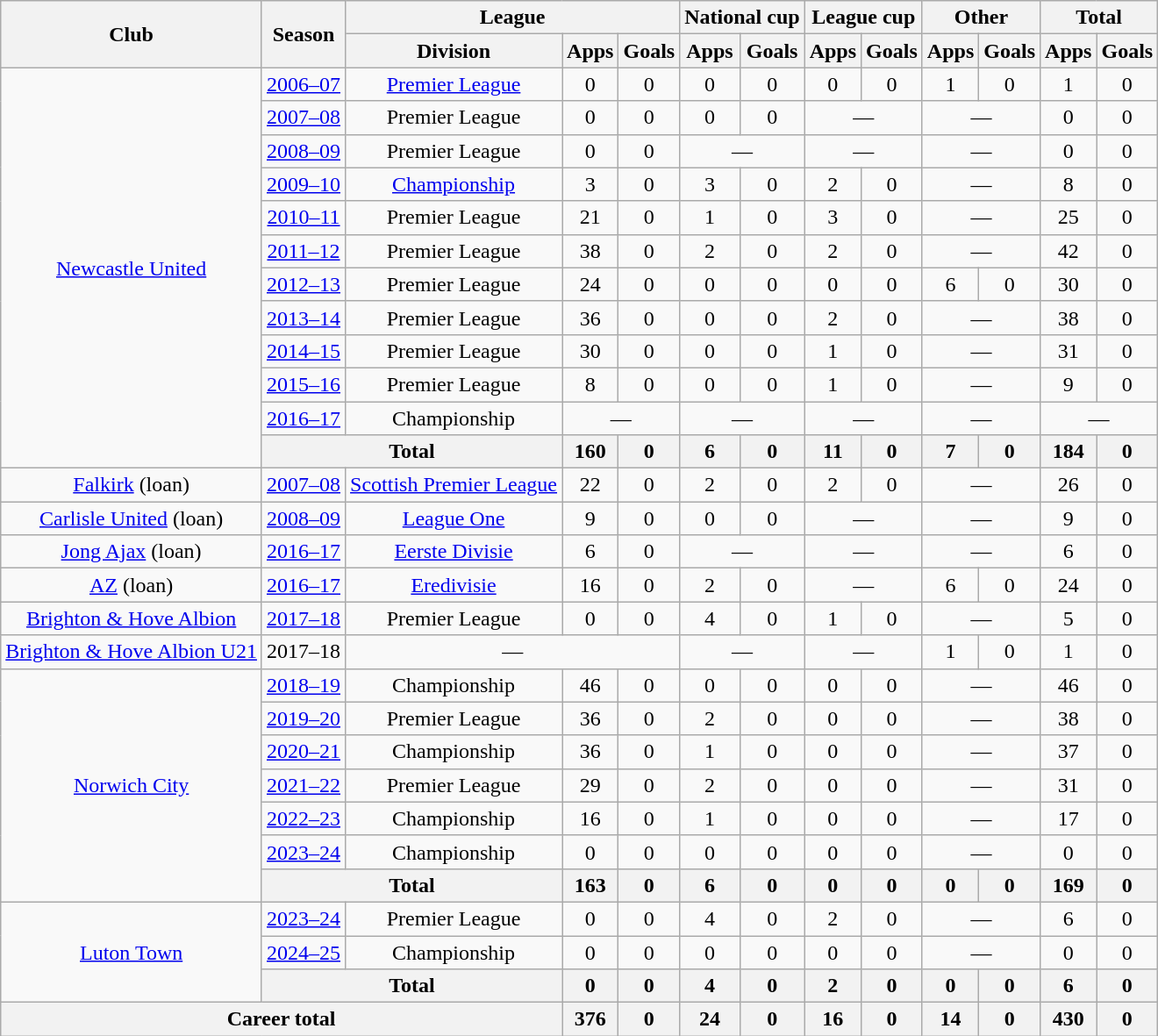<table class="wikitable" style="text-align:center">
<tr>
<th rowspan=2>Club</th>
<th rowspan=2>Season</th>
<th colspan=3>League</th>
<th colspan=2>National cup</th>
<th colspan=2>League cup</th>
<th colspan=2>Other</th>
<th colspan=2>Total</th>
</tr>
<tr>
<th>Division</th>
<th>Apps</th>
<th>Goals</th>
<th>Apps</th>
<th>Goals</th>
<th>Apps</th>
<th>Goals</th>
<th>Apps</th>
<th>Goals</th>
<th>Apps</th>
<th>Goals</th>
</tr>
<tr>
<td rowspan="12"><a href='#'>Newcastle United</a></td>
<td><a href='#'>2006–07</a></td>
<td><a href='#'>Premier League</a></td>
<td>0</td>
<td>0</td>
<td>0</td>
<td>0</td>
<td>0</td>
<td>0</td>
<td>1</td>
<td>0</td>
<td>1</td>
<td>0</td>
</tr>
<tr>
<td><a href='#'>2007–08</a></td>
<td>Premier League</td>
<td>0</td>
<td>0</td>
<td>0</td>
<td>0</td>
<td colspan=2>—</td>
<td colspan=2>—</td>
<td>0</td>
<td>0</td>
</tr>
<tr>
<td><a href='#'>2008–09</a></td>
<td>Premier League</td>
<td>0</td>
<td>0</td>
<td colspan=2>—</td>
<td colspan=2>—</td>
<td colspan=2>—</td>
<td>0</td>
<td>0</td>
</tr>
<tr>
<td><a href='#'>2009–10</a></td>
<td><a href='#'>Championship</a></td>
<td>3</td>
<td>0</td>
<td>3</td>
<td>0</td>
<td>2</td>
<td>0</td>
<td colspan=2>—</td>
<td>8</td>
<td>0</td>
</tr>
<tr>
<td><a href='#'>2010–11</a></td>
<td>Premier League</td>
<td>21</td>
<td>0</td>
<td>1</td>
<td>0</td>
<td>3</td>
<td>0</td>
<td colspan=2>—</td>
<td>25</td>
<td>0</td>
</tr>
<tr>
<td><a href='#'>2011–12</a></td>
<td>Premier League</td>
<td>38</td>
<td>0</td>
<td>2</td>
<td>0</td>
<td>2</td>
<td>0</td>
<td colspan=2>—</td>
<td>42</td>
<td>0</td>
</tr>
<tr>
<td><a href='#'>2012–13</a></td>
<td>Premier League</td>
<td>24</td>
<td>0</td>
<td>0</td>
<td>0</td>
<td>0</td>
<td>0</td>
<td>6</td>
<td>0</td>
<td>30</td>
<td>0</td>
</tr>
<tr>
<td><a href='#'>2013–14</a></td>
<td>Premier League</td>
<td>36</td>
<td>0</td>
<td>0</td>
<td>0</td>
<td>2</td>
<td>0</td>
<td colspan=2>—</td>
<td>38</td>
<td>0</td>
</tr>
<tr>
<td><a href='#'>2014–15</a></td>
<td>Premier League</td>
<td>30</td>
<td>0</td>
<td>0</td>
<td>0</td>
<td>1</td>
<td>0</td>
<td colspan=2>—</td>
<td>31</td>
<td>0</td>
</tr>
<tr>
<td><a href='#'>2015–16</a></td>
<td>Premier League</td>
<td>8</td>
<td>0</td>
<td>0</td>
<td>0</td>
<td>1</td>
<td>0</td>
<td colspan=2>—</td>
<td>9</td>
<td>0</td>
</tr>
<tr>
<td><a href='#'>2016–17</a></td>
<td>Championship</td>
<td colspan=2>—</td>
<td colspan=2>—</td>
<td colspan=2>—</td>
<td colspan=2>—</td>
<td colspan=2>—</td>
</tr>
<tr>
<th colspan="2">Total</th>
<th>160</th>
<th>0</th>
<th>6</th>
<th>0</th>
<th>11</th>
<th>0</th>
<th>7</th>
<th>0</th>
<th>184</th>
<th>0</th>
</tr>
<tr>
<td><a href='#'>Falkirk</a> (loan)</td>
<td><a href='#'>2007–08</a></td>
<td><a href='#'>Scottish Premier League</a></td>
<td>22</td>
<td>0</td>
<td>2</td>
<td>0</td>
<td>2</td>
<td>0</td>
<td colspan=2>—</td>
<td>26</td>
<td>0</td>
</tr>
<tr>
<td><a href='#'>Carlisle United</a> (loan)</td>
<td><a href='#'>2008–09</a></td>
<td><a href='#'>League One</a></td>
<td>9</td>
<td>0</td>
<td>0</td>
<td>0</td>
<td colspan=2>—</td>
<td colspan=2>—</td>
<td>9</td>
<td>0</td>
</tr>
<tr>
<td><a href='#'>Jong Ajax</a> (loan)</td>
<td><a href='#'>2016–17</a></td>
<td><a href='#'>Eerste Divisie</a></td>
<td>6</td>
<td>0</td>
<td colspan=2>—</td>
<td colspan=2>—</td>
<td colspan=2>—</td>
<td>6</td>
<td>0</td>
</tr>
<tr>
<td><a href='#'>AZ</a> (loan)</td>
<td><a href='#'>2016–17</a></td>
<td><a href='#'>Eredivisie</a></td>
<td>16</td>
<td>0</td>
<td>2</td>
<td>0</td>
<td colspan=2>—</td>
<td>6</td>
<td>0</td>
<td>24</td>
<td>0</td>
</tr>
<tr>
<td><a href='#'>Brighton & Hove Albion</a></td>
<td><a href='#'>2017–18</a></td>
<td>Premier League</td>
<td>0</td>
<td>0</td>
<td>4</td>
<td>0</td>
<td>1</td>
<td>0</td>
<td colspan=2>—</td>
<td>5</td>
<td>0</td>
</tr>
<tr>
<td><a href='#'>Brighton & Hove Albion U21</a></td>
<td>2017–18</td>
<td colspan=3>—</td>
<td colspan=2>—</td>
<td colspan=2>—</td>
<td>1</td>
<td>0</td>
<td>1</td>
<td>0</td>
</tr>
<tr>
<td rowspan="7"><a href='#'>Norwich City</a></td>
<td><a href='#'>2018–19</a></td>
<td>Championship</td>
<td>46</td>
<td>0</td>
<td>0</td>
<td>0</td>
<td>0</td>
<td>0</td>
<td colspan=2>—</td>
<td>46</td>
<td>0</td>
</tr>
<tr>
<td><a href='#'>2019–20</a></td>
<td>Premier League</td>
<td>36</td>
<td>0</td>
<td>2</td>
<td>0</td>
<td>0</td>
<td>0</td>
<td colspan=2>—</td>
<td>38</td>
<td>0</td>
</tr>
<tr>
<td><a href='#'>2020–21</a></td>
<td>Championship</td>
<td>36</td>
<td>0</td>
<td>1</td>
<td>0</td>
<td>0</td>
<td>0</td>
<td colspan=2>—</td>
<td>37</td>
<td>0</td>
</tr>
<tr>
<td><a href='#'>2021–22</a></td>
<td>Premier League</td>
<td>29</td>
<td>0</td>
<td>2</td>
<td>0</td>
<td>0</td>
<td>0</td>
<td colspan=2>—</td>
<td>31</td>
<td>0</td>
</tr>
<tr>
<td><a href='#'>2022–23</a></td>
<td>Championship</td>
<td>16</td>
<td>0</td>
<td>1</td>
<td>0</td>
<td>0</td>
<td>0</td>
<td colspan=2>—</td>
<td>17</td>
<td>0</td>
</tr>
<tr>
<td><a href='#'>2023–24</a></td>
<td>Championship</td>
<td>0</td>
<td>0</td>
<td>0</td>
<td>0</td>
<td>0</td>
<td>0</td>
<td colspan=2>—</td>
<td>0</td>
<td>0</td>
</tr>
<tr>
<th colspan="2">Total</th>
<th>163</th>
<th>0</th>
<th>6</th>
<th>0</th>
<th>0</th>
<th>0</th>
<th>0</th>
<th>0</th>
<th>169</th>
<th>0</th>
</tr>
<tr>
<td rowspan=3><a href='#'>Luton Town</a></td>
<td><a href='#'>2023–24</a></td>
<td>Premier League</td>
<td>0</td>
<td>0</td>
<td>4</td>
<td>0</td>
<td>2</td>
<td>0</td>
<td colspan=2>—</td>
<td>6</td>
<td>0</td>
</tr>
<tr>
<td><a href='#'>2024–25</a></td>
<td>Championship</td>
<td>0</td>
<td>0</td>
<td>0</td>
<td>0</td>
<td>0</td>
<td>0</td>
<td colspan=2>—</td>
<td>0</td>
<td>0</td>
</tr>
<tr>
<th colspan="2">Total</th>
<th>0</th>
<th>0</th>
<th>4</th>
<th>0</th>
<th>2</th>
<th>0</th>
<th>0</th>
<th>0</th>
<th>6</th>
<th>0</th>
</tr>
<tr>
<th colspan="3">Career total</th>
<th>376</th>
<th>0</th>
<th>24</th>
<th>0</th>
<th>16</th>
<th>0</th>
<th>14</th>
<th>0</th>
<th>430</th>
<th>0</th>
</tr>
</table>
